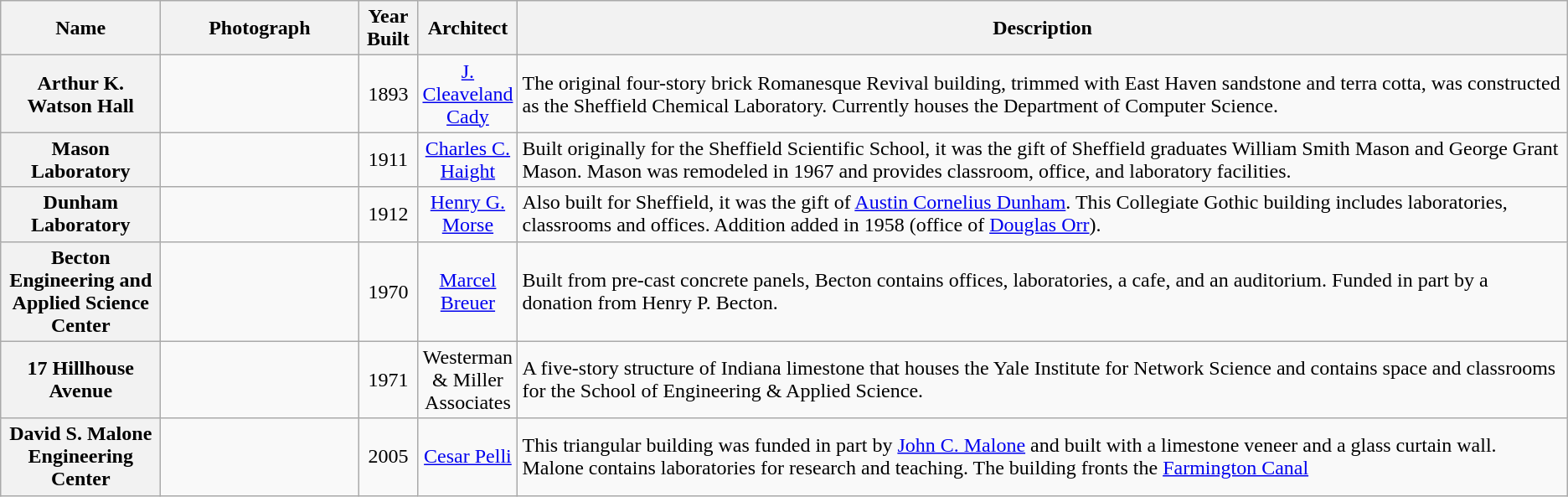<table class="wikitable sortable plainrowheaders">
<tr>
<th scope="col" style="width:120px">Name</th>
<th scope="col" style="width:150px" class="unsortable">Photograph</th>
<th scope="col" style="width:40px">Year Built</th>
<th scope="col" style="width:60px">Architect</th>
<th scope="col" class="unsortable">Description</th>
</tr>
<tr>
<th scope="row">Arthur K. Watson Hall</th>
<td></td>
<td align="center">1893</td>
<td align="center"><a href='#'>J. Cleaveland Cady</a></td>
<td>The original four-story brick Romanesque Revival building, trimmed with East Haven sandstone and terra cotta, was constructed as the Sheffield Chemical Laboratory. Currently houses the Department of Computer Science.</td>
</tr>
<tr>
<th scope="row">Mason Laboratory</th>
<td></td>
<td align="center">1911</td>
<td align="center"><a href='#'>Charles C. Haight</a></td>
<td>Built originally for the Sheffield Scientific School, it was the gift of Sheffield graduates William Smith Mason and George Grant Mason. Mason was remodeled in 1967 and provides classroom, office, and laboratory facilities.</td>
</tr>
<tr>
<th scope="row">Dunham Laboratory</th>
<td></td>
<td align="center">1912</td>
<td align="center"><a href='#'>Henry G. Morse</a></td>
<td>Also built for Sheffield, it was the gift of <a href='#'>Austin Cornelius Dunham</a>. This Collegiate Gothic building includes laboratories, classrooms and offices.  Addition added in 1958 (office of <a href='#'>Douglas Orr</a>).</td>
</tr>
<tr>
<th scope="row">Becton Engineering and Applied Science Center</th>
<td></td>
<td align="center">1970</td>
<td align="center"><a href='#'>Marcel Breuer</a></td>
<td>Built from pre-cast concrete panels, Becton contains offices, laboratories, a cafe, and an auditorium.  Funded in part by a donation from Henry P. Becton.</td>
</tr>
<tr>
<th scope="row">17 Hillhouse Avenue</th>
<td></td>
<td align="center">1971</td>
<td align="center">Westerman & Miller Associates</td>
<td>A five-story structure of Indiana limestone that houses the Yale Institute for Network Science and contains space and classrooms for the School of Engineering & Applied Science.</td>
</tr>
<tr>
<th scope="row">David S. Malone Engineering Center</th>
<td></td>
<td align="center">2005</td>
<td align="center"><a href='#'>Cesar Pelli</a></td>
<td>This triangular building was funded in part by <a href='#'>John C. Malone</a> and built with a limestone veneer and a glass curtain wall.  Malone contains laboratories for research and teaching. The building fronts the <a href='#'>Farmington Canal</a></td>
</tr>
</table>
